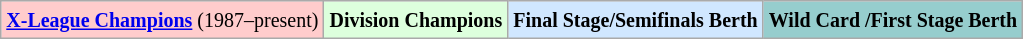<table class="wikitable">
<tr>
<td bgcolor="#FFCCCC"><small><strong><a href='#'>X-League Champions</a></strong> (1987–present)</small></td>
<td bgcolor="#DDFFDD"><small><strong>Division Champions</strong></small></td>
<td bgcolor="#D0E7FF"><small><strong>Final Stage/Semifinals Berth</strong></small></td>
<td bgcolor="#96CDCD"><small><strong>Wild Card /First Stage Berth</strong></small></td>
</tr>
</table>
